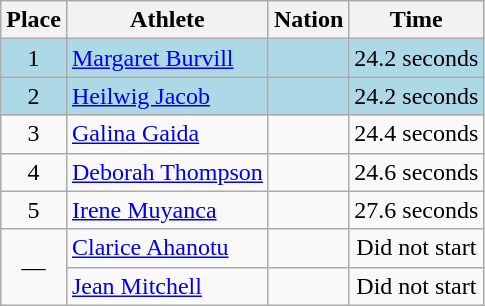<table class=wikitable>
<tr>
<th>Place</th>
<th>Athlete</th>
<th>Nation</th>
<th>Time</th>
</tr>
<tr align=center bgcolor=lightblue>
<td>1</td>
<td align=left><a href='#'>Margaret Burvill</a></td>
<td align=left></td>
<td>24.2 seconds</td>
</tr>
<tr align=center bgcolor=lightblue>
<td>2</td>
<td align=left><a href='#'>Heilwig Jacob</a></td>
<td align=left></td>
<td>24.2 seconds</td>
</tr>
<tr align=center>
<td>3</td>
<td align=left><a href='#'>Galina Gaida</a></td>
<td align=left></td>
<td>24.4 seconds</td>
</tr>
<tr align=center>
<td>4</td>
<td align=left><a href='#'>Deborah Thompson</a></td>
<td align=left></td>
<td>24.6 seconds</td>
</tr>
<tr align=center>
<td>5</td>
<td align=left><a href='#'>Irene Muyanca</a></td>
<td align=left></td>
<td>27.6 seconds</td>
</tr>
<tr align=center>
<td rowspan=2>—</td>
<td align=left><a href='#'>Clarice Ahanotu</a></td>
<td align=left></td>
<td>Did not start</td>
</tr>
<tr align=center>
<td align=left><a href='#'>Jean Mitchell</a></td>
<td align=left></td>
<td>Did not start</td>
</tr>
</table>
